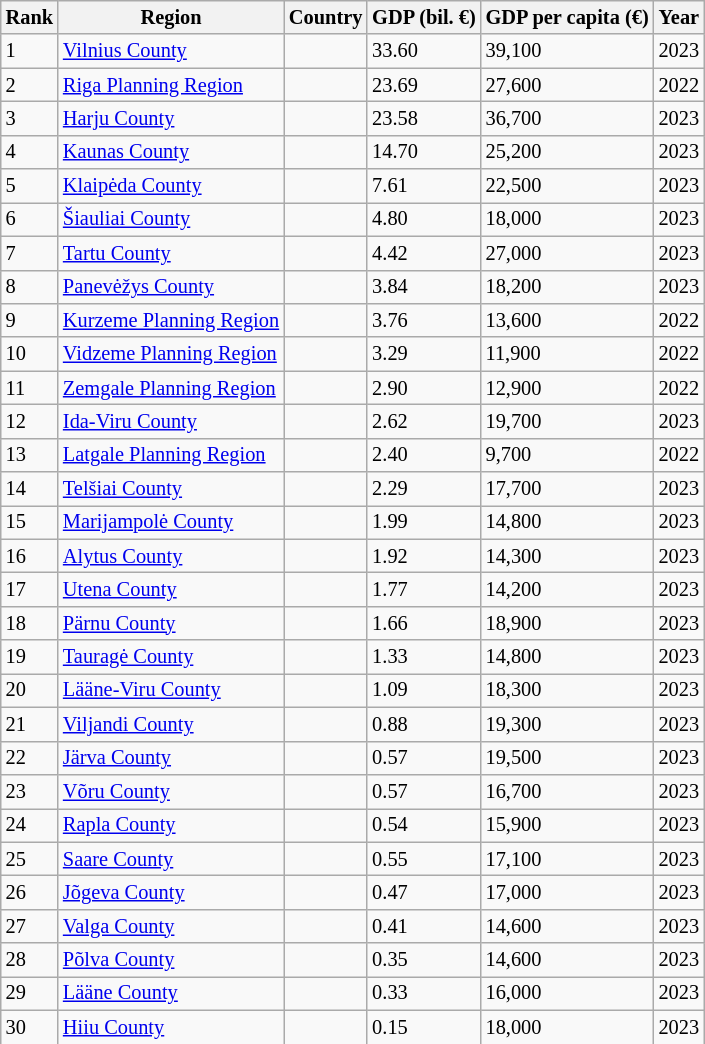<table class="wikitable sortable" style="font-size:85%;">
<tr>
<th>Rank</th>
<th>Region</th>
<th>Country</th>
<th>GDP (bil. €)</th>
<th>GDP per capita (€)</th>
<th>Year</th>
</tr>
<tr>
<td>1</td>
<td> <a href='#'>Vilnius County</a></td>
<td></td>
<td>33.60</td>
<td>39,100</td>
<td>2023</td>
</tr>
<tr>
<td>2</td>
<td> <a href='#'>Riga Planning Region</a></td>
<td></td>
<td>23.69</td>
<td>27,600</td>
<td>2022</td>
</tr>
<tr>
<td>3</td>
<td> <a href='#'>Harju County</a></td>
<td></td>
<td>23.58</td>
<td>36,700</td>
<td>2023</td>
</tr>
<tr>
<td>4</td>
<td> <a href='#'>Kaunas County</a></td>
<td></td>
<td>14.70</td>
<td>25,200</td>
<td>2023</td>
</tr>
<tr>
<td>5</td>
<td> <a href='#'>Klaipėda County</a></td>
<td></td>
<td>7.61</td>
<td>22,500</td>
<td>2023</td>
</tr>
<tr>
<td>6</td>
<td> <a href='#'>Šiauliai County</a></td>
<td></td>
<td>4.80</td>
<td>18,000</td>
<td>2023</td>
</tr>
<tr>
<td>7</td>
<td> <a href='#'>Tartu County</a></td>
<td></td>
<td>4.42</td>
<td>27,000</td>
<td>2023</td>
</tr>
<tr>
<td>8</td>
<td> <a href='#'>Panevėžys County</a></td>
<td></td>
<td>3.84</td>
<td>18,200</td>
<td>2023</td>
</tr>
<tr>
<td>9</td>
<td> <a href='#'>Kurzeme Planning Region</a></td>
<td></td>
<td>3.76</td>
<td>13,600</td>
<td>2022</td>
</tr>
<tr>
<td>10</td>
<td> <a href='#'>Vidzeme Planning Region</a></td>
<td></td>
<td>3.29</td>
<td>11,900</td>
<td>2022</td>
</tr>
<tr>
<td>11</td>
<td> <a href='#'>Zemgale Planning Region</a></td>
<td></td>
<td>2.90</td>
<td>12,900</td>
<td>2022</td>
</tr>
<tr>
<td>12</td>
<td><a href='#'>Ida-Viru County</a></td>
<td></td>
<td>2.62</td>
<td>19,700</td>
<td>2023</td>
</tr>
<tr>
<td>13</td>
<td> <a href='#'>Latgale Planning Region</a></td>
<td></td>
<td>2.40</td>
<td>9,700</td>
<td>2022</td>
</tr>
<tr>
<td>14</td>
<td><a href='#'>Telšiai County</a></td>
<td></td>
<td>2.29</td>
<td>17,700</td>
<td>2023</td>
</tr>
<tr>
<td>15</td>
<td><a href='#'>Marijampolė County</a></td>
<td></td>
<td>1.99</td>
<td>14,800</td>
<td>2023</td>
</tr>
<tr>
<td>16</td>
<td><a href='#'>Alytus County</a></td>
<td></td>
<td>1.92</td>
<td>14,300</td>
<td>2023</td>
</tr>
<tr>
<td>17</td>
<td><a href='#'>Utena County</a></td>
<td></td>
<td>1.77</td>
<td>14,200</td>
<td>2023</td>
</tr>
<tr>
<td>18</td>
<td><a href='#'>Pärnu County</a></td>
<td></td>
<td>1.66</td>
<td>18,900</td>
<td>2023</td>
</tr>
<tr>
<td>19</td>
<td><a href='#'>Tauragė County</a></td>
<td></td>
<td>1.33</td>
<td>14,800</td>
<td>2023</td>
</tr>
<tr>
<td>20</td>
<td><a href='#'>Lääne-Viru County</a></td>
<td></td>
<td>1.09</td>
<td>18,300</td>
<td>2023</td>
</tr>
<tr>
<td>21</td>
<td><a href='#'>Viljandi County</a></td>
<td></td>
<td>0.88</td>
<td>19,300</td>
<td>2023</td>
</tr>
<tr>
<td>22</td>
<td><a href='#'>Järva County</a></td>
<td></td>
<td>0.57</td>
<td>19,500</td>
<td>2023</td>
</tr>
<tr>
<td>23</td>
<td><a href='#'>Võru County</a></td>
<td></td>
<td>0.57</td>
<td>16,700</td>
<td>2023</td>
</tr>
<tr>
<td>24</td>
<td><a href='#'>Rapla County</a></td>
<td></td>
<td>0.54</td>
<td>15,900</td>
<td>2023</td>
</tr>
<tr>
<td>25</td>
<td><a href='#'>Saare County</a></td>
<td></td>
<td>0.55</td>
<td>17,100</td>
<td>2023</td>
</tr>
<tr>
<td>26</td>
<td><a href='#'>Jõgeva County</a></td>
<td></td>
<td>0.47</td>
<td>17,000</td>
<td>2023</td>
</tr>
<tr>
<td>27</td>
<td><a href='#'>Valga County</a></td>
<td></td>
<td>0.41</td>
<td>14,600</td>
<td>2023</td>
</tr>
<tr>
<td>28</td>
<td><a href='#'>Põlva County</a></td>
<td></td>
<td>0.35</td>
<td>14,600</td>
<td>2023</td>
</tr>
<tr>
<td>29</td>
<td><a href='#'>Lääne County</a></td>
<td></td>
<td>0.33</td>
<td>16,000</td>
<td>2023</td>
</tr>
<tr>
<td>30</td>
<td><a href='#'>Hiiu County</a></td>
<td></td>
<td>0.15</td>
<td>18,000</td>
<td>2023</td>
</tr>
<tr>
</tr>
</table>
